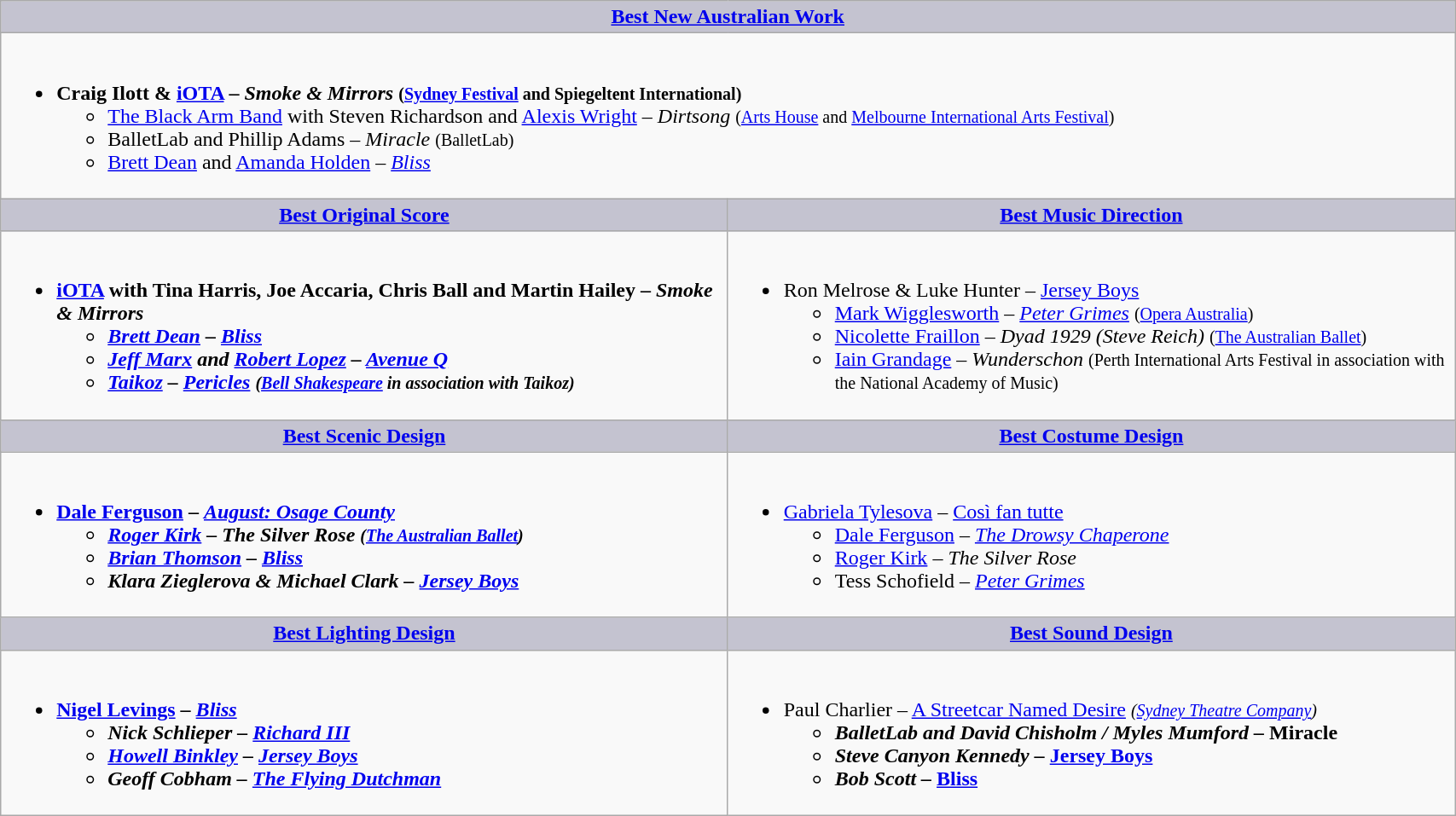<table class=wikitable width="90%" border="1" cellpadding="5" cellspacing="0" align="centre">
<tr>
<th colspan=2 style="background:#C4C3D0;width:50%"><a href='#'>Best New Australian Work</a></th>
</tr>
<tr>
<td colspan=2 valign="top"><br><ul><li><strong>Craig Ilott & <a href='#'>iOTA</a> – <em>Smoke & Mirrors</em> <small>(<a href='#'>Sydney Festival</a> and Spiegeltent International)</small></strong><ul><li><a href='#'>The Black Arm Band</a> with Steven Richardson and <a href='#'>Alexis Wright</a> – <em>Dirtsong</em> <small>(<a href='#'>Arts House</a> and <a href='#'>Melbourne International Arts Festival</a>)</small></li><li>BalletLab and Phillip Adams – <em>Miracle</em> <small>(BalletLab)</small></li><li><a href='#'>Brett Dean</a> and <a href='#'>Amanda Holden</a> – <em><a href='#'>Bliss</a></em></li></ul></li></ul></td>
</tr>
<tr>
<th style="background:#C4C3D0;width:50%"><a href='#'>Best Original Score</a></th>
<th style="background:#C4C3D0;width:50%"><a href='#'>Best Music Direction</a></th>
</tr>
<tr>
<td valign="top"><br><ul><li><strong><a href='#'>iOTA</a> with Tina Harris, Joe Accaria, Chris Ball and Martin Hailey – <em>Smoke & Mirrors<strong><em><ul><li><a href='#'>Brett Dean</a> – </em><a href='#'>Bliss</a><em></li><li><a href='#'>Jeff Marx</a> and <a href='#'>Robert Lopez</a> – </em><a href='#'>Avenue Q</a><em></li><li><a href='#'>Taikoz</a> – </em><a href='#'>Pericles</a><em> <small>(<a href='#'>Bell Shakespeare</a> in association with Taikoz)</small></li></ul></li></ul></td>
<td valign="top"><br><ul><li></strong>Ron Melrose & Luke Hunter – </em><a href='#'>Jersey Boys</a></em></strong><ul><li><a href='#'>Mark Wigglesworth</a> – <em><a href='#'>Peter Grimes</a></em> <small>(<a href='#'>Opera Australia</a>)</small></li><li><a href='#'>Nicolette Fraillon</a> – <em>Dyad 1929 (Steve Reich)</em> <small>(<a href='#'>The Australian Ballet</a>)</small></li><li><a href='#'>Iain Grandage</a> – <em>Wunderschon</em> <small>(Perth International Arts Festival in association with the National Academy of Music)</small></li></ul></li></ul></td>
</tr>
<tr>
<th style="background:#C4C3D0;width:50%"><a href='#'>Best Scenic Design</a></th>
<th style="background:#C4C3D0;width:50%"><a href='#'>Best Costume Design</a></th>
</tr>
<tr>
<td valign="top"><br><ul><li><strong><a href='#'>Dale Ferguson</a> – <em><a href='#'>August: Osage County</a><strong><em><ul><li><a href='#'>Roger Kirk</a> – </em>The Silver Rose<em> <small>(<a href='#'>The Australian Ballet</a>)</small></li><li><a href='#'>Brian Thomson</a> – </em><a href='#'>Bliss</a><em></li><li>Klara Zieglerova & Michael Clark – </em><a href='#'>Jersey Boys</a><em></li></ul></li></ul></td>
<td valign="top"><br><ul><li></strong><a href='#'>Gabriela Tylesova</a> – </em><a href='#'>Così fan tutte</a></em></strong><ul><li><a href='#'>Dale Ferguson</a> – <em><a href='#'>The Drowsy Chaperone</a></em></li><li><a href='#'>Roger Kirk</a> – <em>The Silver Rose</em></li><li>Tess Schofield – <em><a href='#'>Peter Grimes</a></em></li></ul></li></ul></td>
</tr>
<tr>
<th style="background:#C4C3D0;width:50%"><a href='#'>Best Lighting Design</a></th>
<th style="background:#C4C3D0;width:50%"><a href='#'>Best Sound Design</a></th>
</tr>
<tr>
<td valign="top"><br><ul><li><strong><a href='#'>Nigel Levings</a> – <em><a href='#'>Bliss</a><strong><em><ul><li>Nick Schlieper – </em><a href='#'>Richard III</a><em></li><li><a href='#'>Howell Binkley</a> – </em><a href='#'>Jersey Boys</a><em></li><li>Geoff Cobham – </em><a href='#'>The Flying Dutchman</a><em></li></ul></li></ul></td>
<td valign="top"><br><ul><li></strong>Paul Charlier – </em><a href='#'>A Streetcar Named Desire</a><em> <small>(<a href='#'>Sydney Theatre Company</a>)</small><strong><ul><li>BalletLab and David Chisholm / Myles Mumford – </em>Miracle<em></li><li>Steve Canyon Kennedy – </em><a href='#'>Jersey Boys</a><em></li><li>Bob Scott – </em><a href='#'>Bliss</a><em></li></ul></li></ul></td>
</tr>
</table>
